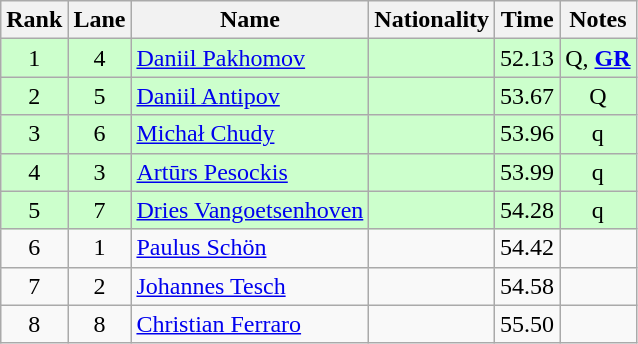<table class="wikitable sortable" style="text-align:center">
<tr>
<th>Rank</th>
<th>Lane</th>
<th>Name</th>
<th>Nationality</th>
<th>Time</th>
<th>Notes</th>
</tr>
<tr bgcolor=ccffcc>
<td>1</td>
<td>4</td>
<td align=left><a href='#'>Daniil Pakhomov</a></td>
<td align=left></td>
<td>52.13</td>
<td>Q, <a href='#'><strong>GR</strong></a></td>
</tr>
<tr bgcolor=ccffcc>
<td>2</td>
<td>5</td>
<td align=left><a href='#'>Daniil Antipov</a></td>
<td align=left></td>
<td>53.67</td>
<td>Q</td>
</tr>
<tr bgcolor=ccffcc>
<td>3</td>
<td>6</td>
<td align=left><a href='#'>Michał Chudy</a></td>
<td align=left></td>
<td>53.96</td>
<td>q</td>
</tr>
<tr bgcolor=ccffcc>
<td>4</td>
<td>3</td>
<td align=left><a href='#'>Artūrs Pesockis</a></td>
<td align=left></td>
<td>53.99</td>
<td>q</td>
</tr>
<tr bgcolor=ccffcc>
<td>5</td>
<td>7</td>
<td align=left><a href='#'>Dries Vangoetsenhoven</a></td>
<td align=left></td>
<td>54.28</td>
<td>q</td>
</tr>
<tr>
<td>6</td>
<td>1</td>
<td align=left><a href='#'>Paulus Schön</a></td>
<td align=left></td>
<td>54.42</td>
<td></td>
</tr>
<tr>
<td>7</td>
<td>2</td>
<td align=left><a href='#'>Johannes Tesch</a></td>
<td align=left></td>
<td>54.58</td>
<td></td>
</tr>
<tr>
<td>8</td>
<td>8</td>
<td align=left><a href='#'>Christian Ferraro</a></td>
<td align=left></td>
<td>55.50</td>
<td></td>
</tr>
</table>
